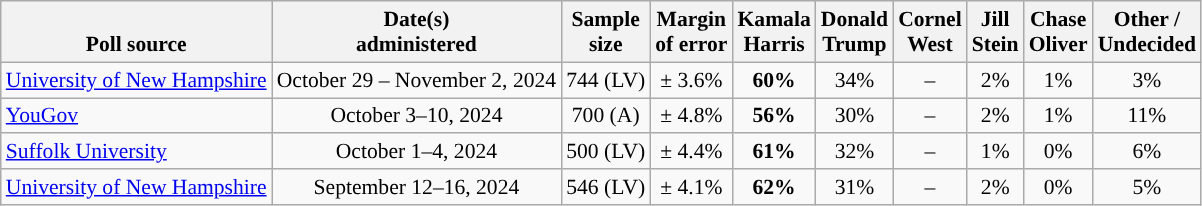<table class="wikitable sortable mw-datatable" style="font-size:90%;text-align:center;line-height:17px">
<tr valign=bottom>
<th>Poll source</th>
<th>Date(s)<br>administered</th>
<th>Sample<br>size</th>
<th>Margin<br>of error</th>
<th class="unsortable">Kamala<br>Harris<br></th>
<th class="unsortable">Donald<br>Trump<br></th>
<th class="unsortable">Cornel<br>West<br></th>
<th class="unsortable">Jill<br>Stein<br></th>
<th class="unsortable">Chase<br>Oliver<br></th>
<th class="unsortable">Other /<br>Undecided</th>
</tr>
<tr>
<td style="text-align:left;"><a href='#'>University of New Hampshire</a></td>
<td data-sort-value="2024-11-02">October 29 – November 2, 2024</td>
<td>744 (LV)</td>
<td>± 3.6%</td>
<td style="color:black;background-color:"><strong>60%</strong></td>
<td>34%</td>
<td>–</td>
<td>2%</td>
<td>1%</td>
<td>3%</td>
</tr>
<tr>
<td style="text-align:left;"><a href='#'>YouGov</a></td>
<td data-sort-value=2024-10-10>October 3–10, 2024</td>
<td>700 (A)</td>
<td>± 4.8%</td>
<td style="color:black;background-color:"><strong>56%</strong></td>
<td>30%</td>
<td>–</td>
<td>2%</td>
<td>1%</td>
<td>11%</td>
</tr>
<tr>
<td style="text-align:left;"><a href='#'>Suffolk University</a></td>
<td data-sort-value=2024-10-04>October 1–4, 2024</td>
<td>500 (LV)</td>
<td>± 4.4%</td>
<td style="color:black;background-color:"><strong>61%</strong></td>
<td>32%</td>
<td>–</td>
<td>1%</td>
<td>0%</td>
<td>6%</td>
</tr>
<tr>
<td style="text-align:left;"><a href='#'>University of New Hampshire</a></td>
<td data-sort-value="2024-09-16">September 12–16, 2024</td>
<td>546 (LV)</td>
<td>± 4.1%</td>
<td style="color:black;background-color:"><strong>62%</strong></td>
<td>31%</td>
<td>–</td>
<td>2%</td>
<td>0%</td>
<td>5%</td>
</tr>
</table>
